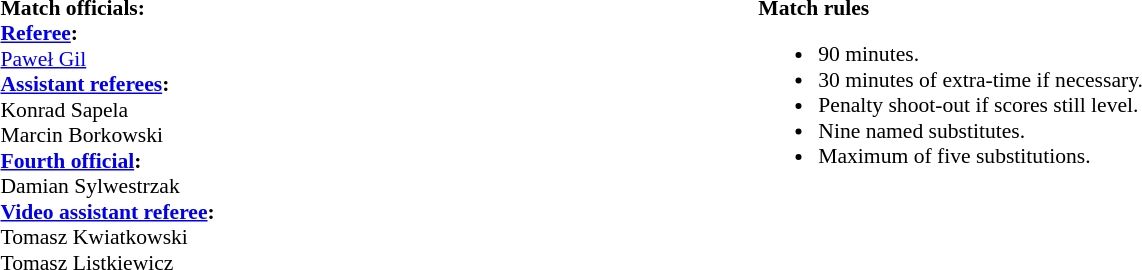<table style="width:100%;font-size:90%">
<tr>
<td><br><strong>Match officials:</strong>
<br><strong><a href='#'>Referee</a>:</strong>
<br><a href='#'>Paweł Gil</a>
<br><strong><a href='#'>Assistant referees</a>:</strong>
<br>Konrad Sapela
<br>Marcin Borkowski
<br><strong><a href='#'>Fourth official</a>:</strong>
<br>Damian Sylwestrzak
<br><strong><a href='#'>Video assistant referee</a>:</strong>
<br>Tomasz Kwiatkowski
<br>Tomasz Listkiewicz</td>
<td style="width:60%; vertical-align:top;"><br><strong>Match rules</strong><ul><li>90 minutes.</li><li>30 minutes of extra-time if necessary.</li><li>Penalty shoot-out if scores still level.</li><li>Nine named substitutes.</li><li>Maximum of five substitutions.</li></ul></td>
</tr>
</table>
